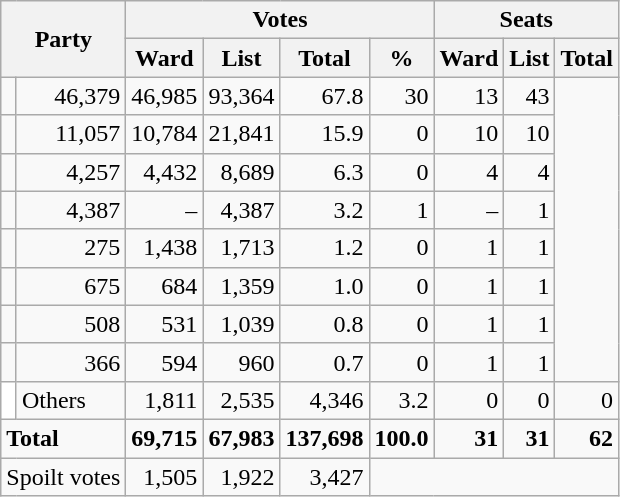<table class=wikitable style="text-align:right">
<tr>
<th rowspan="2" colspan="2">Party</th>
<th colspan="4" align="center">Votes</th>
<th colspan="3" align="center">Seats</th>
</tr>
<tr>
<th>Ward</th>
<th>List</th>
<th>Total</th>
<th>%</th>
<th>Ward</th>
<th>List</th>
<th>Total</th>
</tr>
<tr>
<td></td>
<td>46,379</td>
<td>46,985</td>
<td>93,364</td>
<td>67.8</td>
<td>30</td>
<td>13</td>
<td>43</td>
</tr>
<tr>
<td></td>
<td>11,057</td>
<td>10,784</td>
<td>21,841</td>
<td>15.9</td>
<td>0</td>
<td>10</td>
<td>10</td>
</tr>
<tr>
<td></td>
<td>4,257</td>
<td>4,432</td>
<td>8,689</td>
<td>6.3</td>
<td>0</td>
<td>4</td>
<td>4</td>
</tr>
<tr>
<td></td>
<td>4,387</td>
<td>–</td>
<td>4,387</td>
<td>3.2</td>
<td>1</td>
<td>–</td>
<td>1</td>
</tr>
<tr>
<td></td>
<td>275</td>
<td>1,438</td>
<td>1,713</td>
<td>1.2</td>
<td>0</td>
<td>1</td>
<td>1</td>
</tr>
<tr>
<td></td>
<td>675</td>
<td>684</td>
<td>1,359</td>
<td>1.0</td>
<td>0</td>
<td>1</td>
<td>1</td>
</tr>
<tr>
<td></td>
<td>508</td>
<td>531</td>
<td>1,039</td>
<td>0.8</td>
<td>0</td>
<td>1</td>
<td>1</td>
</tr>
<tr>
<td></td>
<td>366</td>
<td>594</td>
<td>960</td>
<td>0.7</td>
<td>0</td>
<td>1</td>
<td>1</td>
</tr>
<tr>
<td style="background-color:white"></td>
<td style="text-align:left">Others</td>
<td>1,811</td>
<td>2,535</td>
<td>4,346</td>
<td>3.2</td>
<td>0</td>
<td>0</td>
<td>0</td>
</tr>
<tr>
<td colspan="2" style="text-align:left"><strong>Total</strong></td>
<td><strong>69,715</strong></td>
<td><strong>67,983</strong></td>
<td><strong>137,698</strong></td>
<td><strong>100.0</strong></td>
<td><strong>31</strong></td>
<td><strong>31</strong></td>
<td><strong>62</strong></td>
</tr>
<tr>
<td colspan="2" style="text-align:left">Spoilt votes</td>
<td>1,505</td>
<td>1,922</td>
<td>3,427</td>
</tr>
</table>
